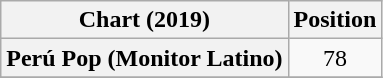<table class="wikitable plainrowheaders sortable" style="text-align:center">
<tr>
<th scope="col">Chart (2019)</th>
<th scope="col">Position</th>
</tr>
<tr>
<th scope="row">Perú Pop (Monitor Latino)</th>
<td>78</td>
</tr>
<tr>
</tr>
</table>
